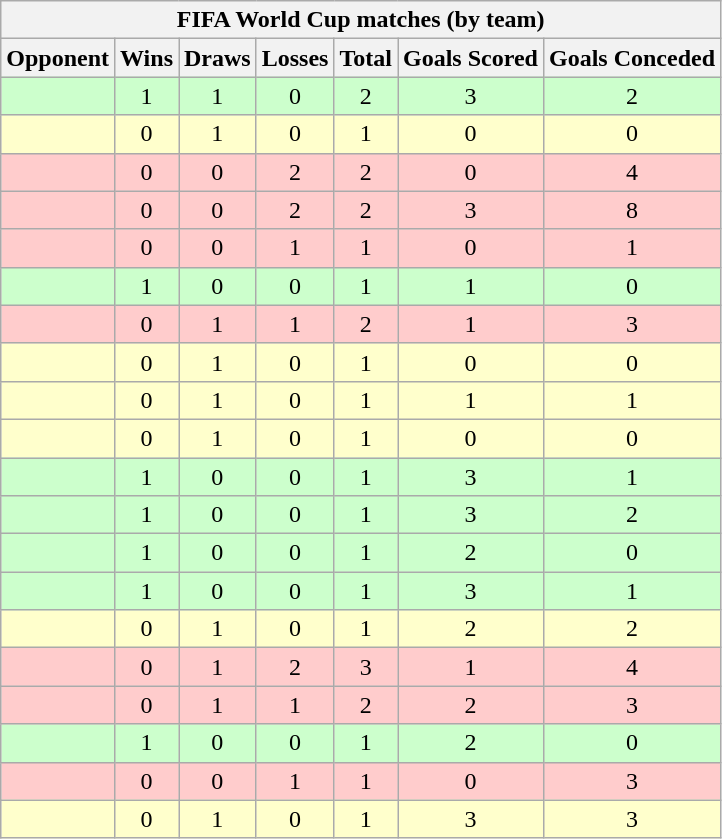<table class="wikitable sortable" style="text-align: center;">
<tr>
<th colspan=7>FIFA World Cup matches (by team)</th>
</tr>
<tr>
<th>Opponent</th>
<th>Wins</th>
<th>Draws</th>
<th>Losses</th>
<th>Total</th>
<th>Goals Scored</th>
<th>Goals Conceded</th>
</tr>
<tr bgcolor=#CCFFCC>
<td align="left"></td>
<td>1</td>
<td>1</td>
<td>0</td>
<td>2</td>
<td>3</td>
<td>2</td>
</tr>
<tr bgcolor=#FFFFCC>
<td align="left"></td>
<td>0</td>
<td>1</td>
<td>0</td>
<td>1</td>
<td>0</td>
<td>0</td>
</tr>
<tr bgcolor=#FFCCCC>
<td align="left"></td>
<td>0</td>
<td>0</td>
<td>2</td>
<td>2</td>
<td>0</td>
<td>4</td>
</tr>
<tr bgcolor=#FFCCCC>
<td align="left"></td>
<td>0</td>
<td>0</td>
<td>2</td>
<td>2</td>
<td>3</td>
<td>8</td>
</tr>
<tr bgcolor=#FFCCCC>
<td align="left"></td>
<td>0</td>
<td>0</td>
<td>1</td>
<td>1</td>
<td>0</td>
<td>1</td>
</tr>
<tr bgcolor=#CCFFCC>
<td align="left"></td>
<td>1</td>
<td>0</td>
<td>0</td>
<td>1</td>
<td>1</td>
<td>0</td>
</tr>
<tr bgcolor=#FFCCCC>
<td align="left"></td>
<td>0</td>
<td>1</td>
<td>1</td>
<td>2</td>
<td>1</td>
<td>3</td>
</tr>
<tr bgcolor=#FFFFCC>
<td align="left"></td>
<td>0</td>
<td>1</td>
<td>0</td>
<td>1</td>
<td>0</td>
<td>0</td>
</tr>
<tr bgcolor=#FFFFCC>
<td align="left"></td>
<td>0</td>
<td>1</td>
<td>0</td>
<td>1</td>
<td>1</td>
<td>1</td>
</tr>
<tr bgcolor=#FFFFCC>
<td align="left"></td>
<td>0</td>
<td>1</td>
<td>0</td>
<td>1</td>
<td>0</td>
<td>0</td>
</tr>
<tr bgcolor=#CCFFCC>
<td align="left"></td>
<td>1</td>
<td>0</td>
<td>0</td>
<td>1</td>
<td>3</td>
<td>1</td>
</tr>
<tr bgcolor=#CCFFCC>
<td align="left"></td>
<td>1</td>
<td>0</td>
<td>0</td>
<td>1</td>
<td>3</td>
<td>2</td>
</tr>
<tr bgcolor=#CCFFCC>
<td align="left"></td>
<td>1</td>
<td>0</td>
<td>0</td>
<td>1</td>
<td>2</td>
<td>0</td>
</tr>
<tr bgcolor=#CCFFCC>
<td align="left"></td>
<td>1</td>
<td>0</td>
<td>0</td>
<td>1</td>
<td>3</td>
<td>1</td>
</tr>
<tr bgcolor=#FFFFCC>
<td align="left"></td>
<td>0</td>
<td>1</td>
<td>0</td>
<td>1</td>
<td>2</td>
<td>2</td>
</tr>
<tr bgcolor=#FFCCCC>
<td align="left"></td>
<td>0</td>
<td>1</td>
<td>2</td>
<td>3</td>
<td>1</td>
<td>4</td>
</tr>
<tr bgcolor=#FFCCCC>
<td align="left"></td>
<td>0</td>
<td>1</td>
<td>1</td>
<td>2</td>
<td>2</td>
<td>3</td>
</tr>
<tr bgcolor=#CCFFCC>
<td align="left"></td>
<td>1</td>
<td>0</td>
<td>0</td>
<td>1</td>
<td>2</td>
<td>0</td>
</tr>
<tr bgcolor=#FFCCCC>
<td align="left"></td>
<td>0</td>
<td>0</td>
<td>1</td>
<td>1</td>
<td>0</td>
<td>3</td>
</tr>
<tr bgcolor=#FFFFCC>
<td align="left"></td>
<td>0</td>
<td>1</td>
<td>0</td>
<td>1</td>
<td>3</td>
<td>3</td>
</tr>
</table>
